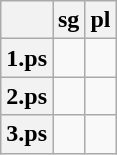<table class="wikitable">
<tr>
<th></th>
<th scope="col">sg</th>
<th scope="col">pl</th>
</tr>
<tr>
<th scope="row">1.ps</th>
<td><em></em></td>
<td><em></em></td>
</tr>
<tr>
<th scope="row">2.ps</th>
<td><em></em></td>
<td><em></em></td>
</tr>
<tr>
<th scope="row">3.ps</th>
<td><em></em></td>
<td><em></em></td>
</tr>
</table>
